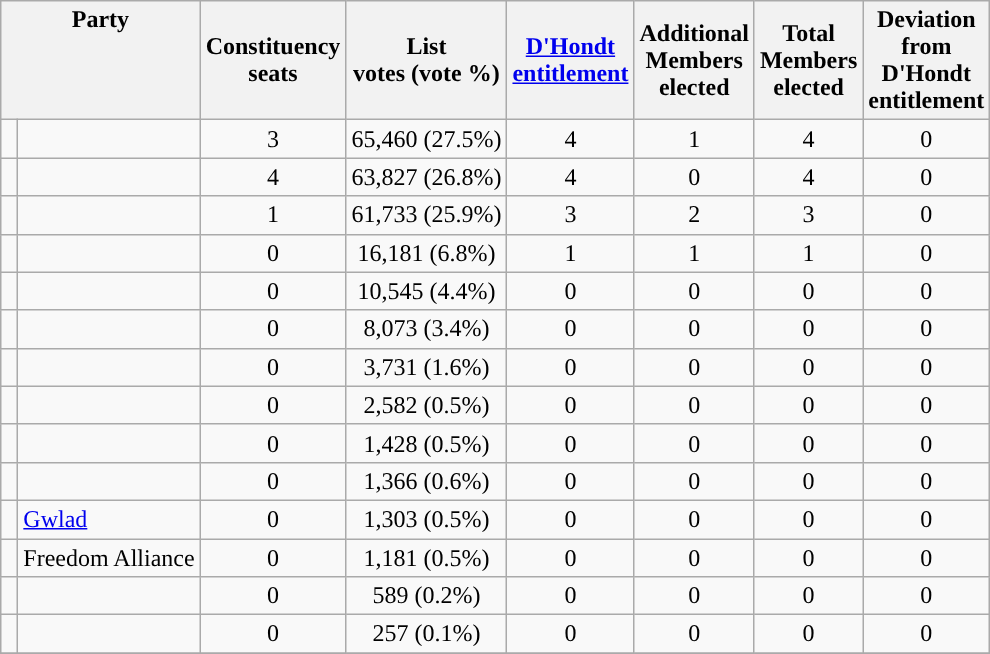<table class="wikitable" style="text-align:center">
<tr>
<th colspan="2" rowspan="1" align="center" valign="top">Party</th>
<th>Constituency<br>seats</th>
<th>List<br>votes (vote %)</th>
<th><a href='#'>D'Hondt<br>entitlement</a></th>
<th>Additional<br>Members<br>elected</th>
<th>Total<br>Members<br>elected</th>
<th>Deviation<br>from<br>D'Hondt<br>entitlement</th>
</tr>
<tr>
<td style="width: 4px"></td>
<td style="text-align: left;" scope="row"><strong><a href='#'></a></strong></td>
<td>3</td>
<td>65,460 (27.5%)</td>
<td>4</td>
<td>1</td>
<td>4</td>
<td>0</td>
</tr>
<tr>
<td style="width: 4px"></td>
<td style="text-align: left;" scope="row"><strong><a href='#'></a></strong></td>
<td>4</td>
<td>63,827 (26.8%)</td>
<td>4</td>
<td>0</td>
<td>4</td>
<td>0</td>
</tr>
<tr>
<td style="width: 4px"></td>
<td style="text-align: left;" scope="row"><strong><a href='#'></a></strong></td>
<td>1</td>
<td>61,733 (25.9%)</td>
<td>3</td>
<td>2</td>
<td>3</td>
<td>0</td>
</tr>
<tr>
<td style="width: 4px"></td>
<td style="text-align: left;" scope="row"><strong><a href='#'></a></strong></td>
<td>0</td>
<td>16,181 (6.8%)</td>
<td>1</td>
<td>1</td>
<td>1</td>
<td>0</td>
</tr>
<tr>
<td style="width: 4px"></td>
<td style="text-align: left;" scope="row"><a href='#'></a></td>
<td>0</td>
<td>10,545 (4.4%)</td>
<td>0</td>
<td>0</td>
<td>0</td>
<td>0</td>
</tr>
<tr>
<td style="width: 4px"></td>
<td style="text-align: left;" scope="row"><a href='#'></a></td>
<td>0</td>
<td>8,073 (3.4%)</td>
<td>0</td>
<td>0</td>
<td>0</td>
<td>0</td>
</tr>
<tr>
<td style="width: 4px"></td>
<td style="text-align: left;" scope="row"><a href='#'></a></td>
<td>0</td>
<td>3,731 (1.6%)</td>
<td>0</td>
<td>0</td>
<td>0</td>
<td>0</td>
</tr>
<tr>
<td style="width: 4px"></td>
<td style="text-align: left;" scope="row"><a href='#'></a></td>
<td>0</td>
<td>2,582 (0.5%)</td>
<td>0</td>
<td>0</td>
<td>0</td>
<td>0</td>
</tr>
<tr>
<td style="width: 4px"></td>
<td style="text-align: left;" scope="row"><a href='#'></a></td>
<td>0</td>
<td>1,428 (0.5%)</td>
<td>0</td>
<td>0</td>
<td>0</td>
<td>0</td>
</tr>
<tr>
<td style="width: 4px"></td>
<td style="text-align: left;" scope="row"><a href='#'></a></td>
<td>0</td>
<td>1,366 (0.6%)</td>
<td>0</td>
<td>0</td>
<td>0</td>
<td>0</td>
</tr>
<tr>
<td style="width: 4px"></td>
<td style="text-align: left;" scope="row"><a href='#'>Gwlad</a></td>
<td>0</td>
<td>1,303 (0.5%)</td>
<td>0</td>
<td>0</td>
<td>0</td>
<td>0</td>
</tr>
<tr>
<td style="width: 4px"></td>
<td style="text-align: left;" scope="row">Freedom Alliance</td>
<td>0</td>
<td>1,181 (0.5%)</td>
<td>0</td>
<td>0</td>
<td>0</td>
<td>0</td>
</tr>
<tr>
<td style="width: 4px"></td>
<td style="text-align: left;" scope="row"><a href='#'></a></td>
<td>0</td>
<td>589 (0.2%)</td>
<td>0</td>
<td>0</td>
<td>0</td>
<td>0</td>
</tr>
<tr>
<td style="width: 4px"></td>
<td style="text-align: left;" scope="row"><a href='#'></a></td>
<td>0</td>
<td>257 (0.1%)</td>
<td>0</td>
<td>0</td>
<td>0</td>
<td>0</td>
</tr>
<tr>
</tr>
</table>
